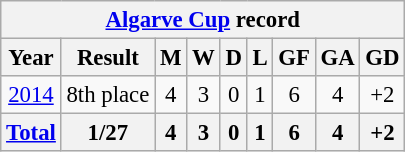<table class="wikitable" style="text-align: center;font-size:95%;">
<tr>
<th colspan=9> <a href='#'>Algarve Cup</a> record</th>
</tr>
<tr>
<th>Year</th>
<th>Result</th>
<th>M</th>
<th>W</th>
<th>D</th>
<th>L</th>
<th>GF</th>
<th>GA</th>
<th>GD</th>
</tr>
<tr>
<td><a href='#'>2014</a></td>
<td>8th place</td>
<td>4</td>
<td>3</td>
<td>0</td>
<td>1</td>
<td>6</td>
<td>4</td>
<td>+2</td>
</tr>
<tr class=sortbottom style="font-weight:bold;">
<th><a href='#'>Total</a></th>
<th>1/27</th>
<th>4</th>
<th>3</th>
<th>0</th>
<th>1</th>
<th>6</th>
<th>4</th>
<th>+2</th>
</tr>
</table>
